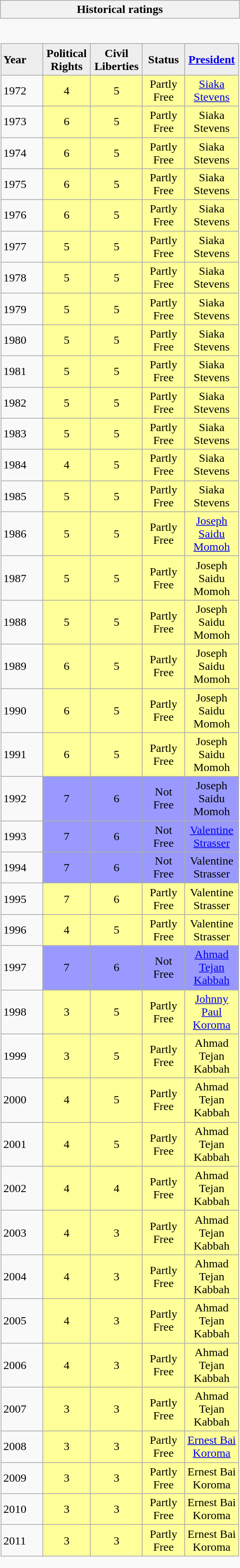<table class="wikitable collapsible collapsed" style="border:none; ">
<tr>
<th>Historical ratings</th>
</tr>
<tr>
<td style="padding:0; border:none;"><br><table class="wikitable sortable" width=100% style="border-collapse:collapse;">
<tr style="background:#eee; font-weight:bold; text-align:center;">
<td style="width:3em; text-align:left;">Year</td>
<td style="width:3em;">Political Rights</td>
<td style="width:3em;">Civil Liberties</td>
<td style="width:3em;">Status</td>
<td style="width:3em;"><a href='#'>President</a></td>
</tr>
<tr align=center>
<td align=left>1972</td>
<td style="background:#ff9;">4</td>
<td style="background:#ff9;">5</td>
<td style="background:#ff9;">Partly Free</td>
<td style="background:#ff9;"><a href='#'>Siaka Stevens</a></td>
</tr>
<tr align=center>
<td align=left>1973</td>
<td style="background:#ff9;">6</td>
<td style="background:#ff9;">5</td>
<td style="background:#ff9;">Partly Free</td>
<td style="background:#ff9;">Siaka Stevens</td>
</tr>
<tr align=center>
<td align=left>1974</td>
<td style="background:#ff9;">6</td>
<td style="background:#ff9;">5</td>
<td style="background:#ff9;">Partly Free</td>
<td style="background:#ff9;">Siaka Stevens</td>
</tr>
<tr align=center>
<td align=left>1975</td>
<td style="background:#ff9;">6</td>
<td style="background:#ff9;">5</td>
<td style="background:#ff9;">Partly Free</td>
<td style="background:#ff9;">Siaka Stevens</td>
</tr>
<tr align=center>
<td align=left>1976</td>
<td style="background:#ff9;">6</td>
<td style="background:#ff9;">5</td>
<td style="background:#ff9;">Partly Free</td>
<td style="background:#ff9;">Siaka Stevens</td>
</tr>
<tr align=center>
<td align=left>1977</td>
<td style="background:#ff9;">5</td>
<td style="background:#ff9;">5</td>
<td style="background:#ff9;">Partly Free</td>
<td style="background:#ff9;">Siaka Stevens</td>
</tr>
<tr align=center>
<td align=left>1978</td>
<td style="background:#ff9;">5</td>
<td style="background:#ff9;">5</td>
<td style="background:#ff9;">Partly Free</td>
<td style="background:#ff9;">Siaka Stevens</td>
</tr>
<tr align=center>
<td align=left>1979</td>
<td style="background:#ff9;">5</td>
<td style="background:#ff9;">5</td>
<td style="background:#ff9;">Partly Free</td>
<td style="background:#ff9;">Siaka Stevens</td>
</tr>
<tr align=center>
<td align=left>1980</td>
<td style="background:#ff9;">5</td>
<td style="background:#ff9;">5</td>
<td style="background:#ff9;">Partly Free</td>
<td style="background:#ff9;">Siaka Stevens</td>
</tr>
<tr align=center>
<td align=left>1981</td>
<td style="background:#ff9;">5</td>
<td style="background:#ff9;">5</td>
<td style="background:#ff9;">Partly Free</td>
<td style="background:#ff9;">Siaka Stevens</td>
</tr>
<tr align=center>
<td align=left>1982</td>
<td style="background:#ff9;">5</td>
<td style="background:#ff9;">5</td>
<td style="background:#ff9;">Partly Free</td>
<td style="background:#ff9;">Siaka Stevens</td>
</tr>
<tr align=center>
<td align=left>1983</td>
<td style="background:#ff9;">5</td>
<td style="background:#ff9;">5</td>
<td style="background:#ff9;">Partly Free</td>
<td style="background:#ff9;">Siaka Stevens</td>
</tr>
<tr align=center>
<td align=left>1984</td>
<td style="background:#ff9;">4</td>
<td style="background:#ff9;">5</td>
<td style="background:#ff9;">Partly Free</td>
<td style="background:#ff9;">Siaka Stevens</td>
</tr>
<tr align=center>
<td align=left>1985</td>
<td style="background:#ff9;">5</td>
<td style="background:#ff9;">5</td>
<td style="background:#ff9;">Partly Free</td>
<td style="background:#ff9;">Siaka Stevens</td>
</tr>
<tr align=center>
<td align=left>1986</td>
<td style="background:#ff9;">5</td>
<td style="background:#ff9;">5</td>
<td style="background:#ff9;">Partly Free</td>
<td style="background:#ff9;"><a href='#'>Joseph Saidu Momoh</a></td>
</tr>
<tr align=center>
<td align=left>1987</td>
<td style="background:#ff9;">5</td>
<td style="background:#ff9;">5</td>
<td style="background:#ff9;">Partly Free</td>
<td style="background:#ff9;">Joseph Saidu Momoh</td>
</tr>
<tr align=center>
<td align=left>1988</td>
<td style="background:#ff9;">5</td>
<td style="background:#ff9;">5</td>
<td style="background:#ff9;">Partly Free</td>
<td style="background:#ff9;">Joseph Saidu Momoh</td>
</tr>
<tr align=center>
<td align=left>1989</td>
<td style="background:#ff9;">6</td>
<td style="background:#ff9;">5</td>
<td style="background:#ff9;">Partly Free</td>
<td style="background:#ff9;">Joseph Saidu Momoh</td>
</tr>
<tr align=center>
<td align=left>1990</td>
<td style="background:#ff9;">6</td>
<td style="background:#ff9;">5</td>
<td style="background:#ff9;">Partly Free</td>
<td style="background:#ff9;">Joseph Saidu Momoh</td>
</tr>
<tr align=center>
<td align=left>1991</td>
<td style="background:#ff9;">6</td>
<td style="background:#ff9;">5</td>
<td style="background:#ff9;">Partly Free</td>
<td style="background:#ff9;">Joseph Saidu Momoh</td>
</tr>
<tr align=center>
<td align=left>1992</td>
<td style="background:#99f;">7</td>
<td style="background:#99f;">6</td>
<td style="background:#99f;">Not Free</td>
<td style="background:#99f;">Joseph Saidu Momoh</td>
</tr>
<tr align=center>
<td align=left>1993</td>
<td style="background:#99f;">7</td>
<td style="background:#99f;">6</td>
<td style="background:#99f;">Not Free</td>
<td style="background:#99f;"><a href='#'>Valentine Strasser</a></td>
</tr>
<tr align=center>
<td align=left>1994</td>
<td style="background:#99f;">7</td>
<td style="background:#99f;">6</td>
<td style="background:#99f;">Not Free</td>
<td style="background:#99f;">Valentine Strasser</td>
</tr>
<tr align=center>
<td align=left>1995</td>
<td style="background:#ff9;">7</td>
<td style="background:#ff9;">6</td>
<td style="background:#ff9;">Partly Free</td>
<td style="background:#ff9;">Valentine Strasser</td>
</tr>
<tr align=center>
<td align=left>1996</td>
<td style="background:#ff9;">4</td>
<td style="background:#ff9;">5</td>
<td style="background:#ff9;">Partly Free</td>
<td style="background:#ff9;">Valentine Strasser</td>
</tr>
<tr align=center>
<td align=left>1997</td>
<td style="background:#99f;">7</td>
<td style="background:#99f;">6</td>
<td style="background:#99f;">Not Free</td>
<td style="background:#99f;"><a href='#'>Ahmad Tejan Kabbah</a></td>
</tr>
<tr align=center>
<td align=left>1998</td>
<td style="background:#ff9;">3</td>
<td style="background:#ff9;">5</td>
<td style="background:#ff9;">Partly Free</td>
<td style="background:#ff9;"><a href='#'>Johnny Paul Koroma</a></td>
</tr>
<tr align=center>
<td align=left>1999</td>
<td style="background:#ff9;">3</td>
<td style="background:#ff9;">5</td>
<td style="background:#ff9;">Partly Free</td>
<td style="background:#ff9;">Ahmad Tejan Kabbah</td>
</tr>
<tr align=center>
<td align=left>2000</td>
<td style="background:#ff9;">4</td>
<td style="background:#ff9;">5</td>
<td style="background:#ff9;">Partly Free</td>
<td style="background:#ff9;">Ahmad Tejan Kabbah</td>
</tr>
<tr align=center>
<td align=left>2001</td>
<td style="background:#ff9;">4</td>
<td style="background:#ff9;">5</td>
<td style="background:#ff9;">Partly Free</td>
<td style="background:#ff9;">Ahmad Tejan Kabbah</td>
</tr>
<tr align=center>
<td align=left>2002</td>
<td style="background:#ff9;">4</td>
<td style="background:#ff9;">4</td>
<td style="background:#ff9;">Partly Free</td>
<td style="background:#ff9;">Ahmad Tejan Kabbah</td>
</tr>
<tr align=center>
<td align=left>2003</td>
<td style="background:#ff9;">4</td>
<td style="background:#ff9;">3</td>
<td style="background:#ff9;">Partly Free</td>
<td style="background:#ff9;">Ahmad Tejan Kabbah</td>
</tr>
<tr align=center>
<td align=left>2004</td>
<td style="background:#ff9;">4</td>
<td style="background:#ff9;">3</td>
<td style="background:#ff9;">Partly Free</td>
<td style="background:#ff9;">Ahmad Tejan Kabbah</td>
</tr>
<tr align=center>
<td align=left>2005</td>
<td style="background:#ff9;">4</td>
<td style="background:#ff9;">3</td>
<td style="background:#ff9;">Partly Free</td>
<td style="background:#ff9;">Ahmad Tejan Kabbah</td>
</tr>
<tr align=center>
<td align=left>2006</td>
<td style="background:#ff9;">4</td>
<td style="background:#ff9;">3</td>
<td style="background:#ff9;">Partly Free</td>
<td style="background:#ff9;">Ahmad Tejan Kabbah</td>
</tr>
<tr align=center>
<td align=left>2007</td>
<td style="background:#ff9;">3</td>
<td style="background:#ff9;">3</td>
<td style="background:#ff9;">Partly Free</td>
<td style="background:#ff9;">Ahmad Tejan Kabbah</td>
</tr>
<tr align=center>
<td align=left>2008</td>
<td style="background:#ff9;">3</td>
<td style="background:#ff9;">3</td>
<td style="background:#ff9;">Partly Free</td>
<td style="background:#ff9;"><a href='#'>Ernest Bai Koroma</a></td>
</tr>
<tr align=center>
<td align=left>2009</td>
<td style="background:#ff9;">3</td>
<td style="background:#ff9;">3</td>
<td style="background:#ff9;">Partly Free</td>
<td style="background:#ff9;">Ernest Bai Koroma</td>
</tr>
<tr align=center>
<td align=left>2010</td>
<td style="background:#ff9;">3</td>
<td style="background:#ff9;">3</td>
<td style="background:#ff9;">Partly Free</td>
<td style="background:#ff9;">Ernest Bai Koroma</td>
</tr>
<tr align=center>
<td align=left>2011</td>
<td style="background:#ff9;">3</td>
<td style="background:#ff9;">3</td>
<td style="background:#ff9;">Partly Free</td>
<td style="background:#ff9;">Ernest Bai Koroma</td>
</tr>
</table>
</td>
</tr>
</table>
